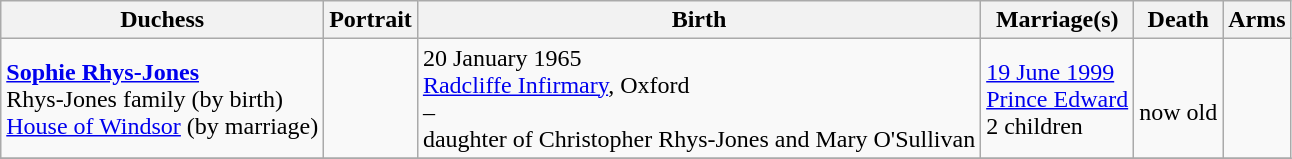<table class="wikitable">
<tr>
<th>Duchess</th>
<th>Portrait</th>
<th>Birth</th>
<th>Marriage(s)</th>
<th>Death</th>
<th>Arms</th>
</tr>
<tr>
<td><strong><a href='#'>Sophie Rhys-Jones</a></strong><br>Rhys-Jones family (by birth)<br><a href='#'>House of Windsor</a> (by marriage)</td>
<td></td>
<td>20 January 1965<br><a href='#'>Radcliffe Infirmary</a>, Oxford<br>–<br>daughter of Christopher Rhys-Jones and Mary O'Sullivan</td>
<td><a href='#'>19 June 1999</a><br><a href='#'>Prince Edward</a> <br>2 children</td>
<td><br> now  old</td>
<td></td>
</tr>
<tr>
</tr>
</table>
